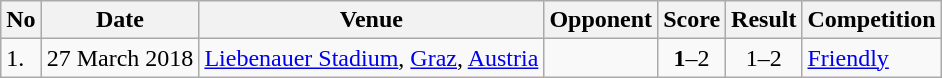<table class="wikitable" style="font-size:100%;">
<tr>
<th>No</th>
<th>Date</th>
<th>Venue</th>
<th>Opponent</th>
<th>Score</th>
<th>Result</th>
<th>Competition</th>
</tr>
<tr>
<td>1.</td>
<td>27 March 2018</td>
<td><a href='#'>Liebenauer Stadium</a>, <a href='#'>Graz</a>, <a href='#'>Austria</a></td>
<td></td>
<td align=center><strong>1</strong>–2</td>
<td align=center>1–2</td>
<td><a href='#'>Friendly</a></td>
</tr>
</table>
